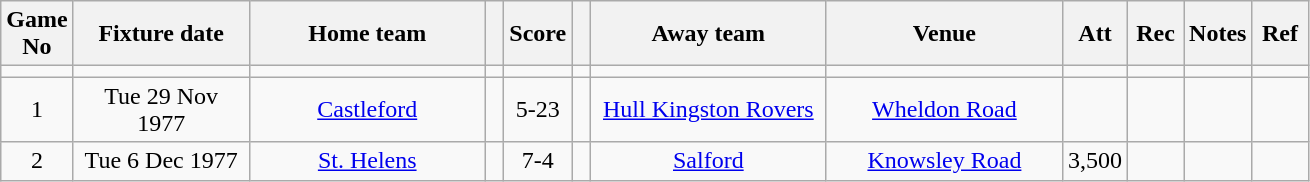<table class="wikitable" style="text-align:center;">
<tr>
<th width=20 abbr="No">Game No</th>
<th width=110 abbr="Date">Fixture date</th>
<th width=150 abbr="Home team">Home team</th>
<th width=5 abbr="space"></th>
<th width=20 abbr="Score">Score</th>
<th width=5 abbr="space"></th>
<th width=150 abbr="Away team">Away team</th>
<th width=150 abbr="Venue">Venue</th>
<th width=30 abbr="Att">Att</th>
<th width=30 abbr="Rec">Rec</th>
<th width=20 abbr="Notes">Notes</th>
<th width=30 abbr="Ref">Ref</th>
</tr>
<tr>
<td></td>
<td></td>
<td></td>
<td></td>
<td></td>
<td></td>
<td></td>
<td></td>
<td></td>
<td></td>
<td></td>
</tr>
<tr>
<td>1</td>
<td>Tue 29 Nov 1977</td>
<td><a href='#'>Castleford</a></td>
<td></td>
<td>5-23</td>
<td></td>
<td><a href='#'>Hull Kingston Rovers</a></td>
<td><a href='#'>Wheldon Road</a></td>
<td></td>
<td></td>
<td></td>
<td></td>
</tr>
<tr>
<td>2</td>
<td>Tue 6 Dec 1977</td>
<td><a href='#'>St. Helens</a></td>
<td></td>
<td>7-4</td>
<td></td>
<td><a href='#'>Salford</a></td>
<td><a href='#'>Knowsley Road</a></td>
<td>3,500</td>
<td></td>
<td></td>
<td></td>
</tr>
</table>
